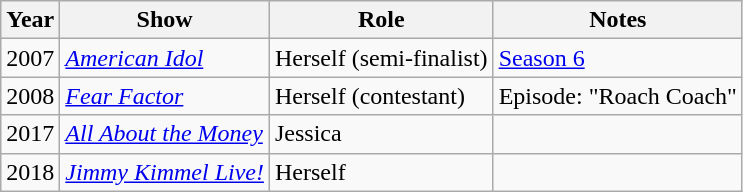<table class="wikitable sortable">
<tr>
<th>Year</th>
<th>Show</th>
<th>Role</th>
<th class="unsortable">Notes</th>
</tr>
<tr>
<td>2007</td>
<td><em><a href='#'>American Idol</a></em></td>
<td>Herself (semi-finalist)</td>
<td><a href='#'>Season 6</a></td>
</tr>
<tr>
<td>2008</td>
<td><em><a href='#'>Fear Factor</a></em></td>
<td>Herself (contestant)</td>
<td>Episode: "Roach Coach"</td>
</tr>
<tr>
<td>2017</td>
<td><em><a href='#'>All About the Money</a></em></td>
<td>Jessica</td>
<td></td>
</tr>
<tr>
<td>2018</td>
<td><em><a href='#'>Jimmy Kimmel Live!</a></em></td>
<td>Herself</td>
<td></td>
</tr>
</table>
